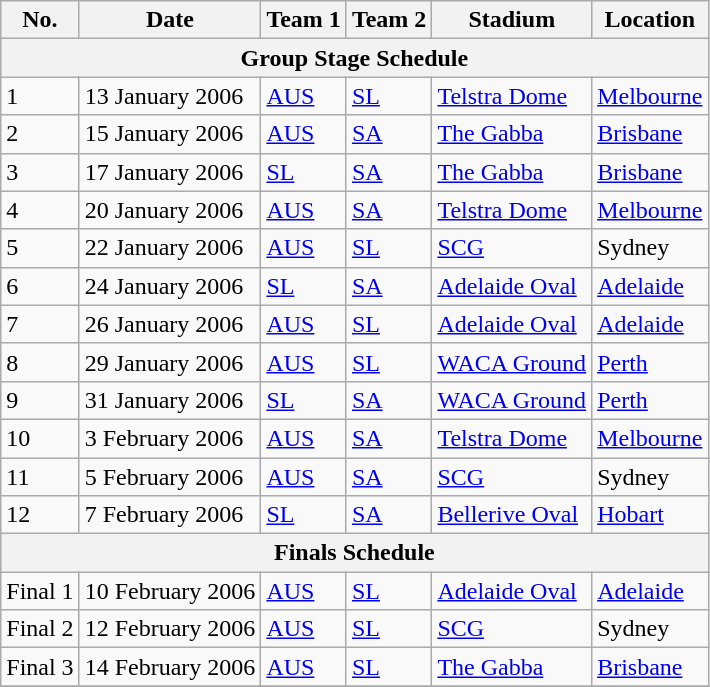<table class="wikitable">
<tr>
<th>No.</th>
<th>Date</th>
<th>Team 1</th>
<th>Team 2</th>
<th>Stadium</th>
<th>Location</th>
</tr>
<tr>
<th colspan="6">Group Stage Schedule</th>
</tr>
<tr>
<td>1</td>
<td>13 January 2006</td>
<td> <a href='#'>AUS</a></td>
<td> <a href='#'>SL</a></td>
<td><a href='#'>Telstra Dome</a></td>
<td><a href='#'>Melbourne</a></td>
</tr>
<tr>
<td>2</td>
<td>15 January 2006</td>
<td> <a href='#'>AUS</a></td>
<td> <a href='#'>SA</a></td>
<td><a href='#'>The Gabba</a></td>
<td><a href='#'>Brisbane</a></td>
</tr>
<tr>
<td>3</td>
<td>17 January 2006</td>
<td> <a href='#'>SL</a></td>
<td> <a href='#'>SA</a></td>
<td><a href='#'>The Gabba</a></td>
<td><a href='#'>Brisbane</a></td>
</tr>
<tr>
<td>4</td>
<td>20 January 2006</td>
<td> <a href='#'>AUS</a></td>
<td> <a href='#'>SA</a></td>
<td><a href='#'>Telstra Dome</a></td>
<td><a href='#'>Melbourne</a></td>
</tr>
<tr>
<td>5</td>
<td>22 January 2006</td>
<td> <a href='#'>AUS</a></td>
<td> <a href='#'>SL</a></td>
<td><a href='#'>SCG</a></td>
<td>Sydney</td>
</tr>
<tr>
<td>6</td>
<td>24 January 2006</td>
<td> <a href='#'>SL</a></td>
<td> <a href='#'>SA</a></td>
<td><a href='#'>Adelaide Oval</a></td>
<td><a href='#'>Adelaide</a></td>
</tr>
<tr>
<td>7</td>
<td>26 January 2006</td>
<td> <a href='#'>AUS</a></td>
<td> <a href='#'>SL</a></td>
<td><a href='#'>Adelaide Oval</a></td>
<td><a href='#'>Adelaide</a></td>
</tr>
<tr>
<td>8</td>
<td>29 January 2006</td>
<td> <a href='#'>AUS</a></td>
<td> <a href='#'>SL</a></td>
<td><a href='#'>WACA Ground</a></td>
<td><a href='#'>Perth</a></td>
</tr>
<tr>
<td>9</td>
<td>31 January 2006</td>
<td> <a href='#'>SL</a></td>
<td> <a href='#'>SA</a></td>
<td><a href='#'>WACA Ground</a></td>
<td><a href='#'>Perth</a></td>
</tr>
<tr>
<td>10</td>
<td>3 February 2006</td>
<td> <a href='#'>AUS</a></td>
<td> <a href='#'>SA</a></td>
<td><a href='#'>Telstra Dome</a></td>
<td><a href='#'>Melbourne</a></td>
</tr>
<tr>
<td>11</td>
<td>5 February 2006</td>
<td> <a href='#'>AUS</a></td>
<td> <a href='#'>SA</a></td>
<td><a href='#'>SCG</a></td>
<td>Sydney</td>
</tr>
<tr>
<td>12</td>
<td>7 February 2006</td>
<td> <a href='#'>SL</a></td>
<td> <a href='#'>SA</a></td>
<td><a href='#'>Bellerive Oval</a></td>
<td><a href='#'>Hobart</a></td>
</tr>
<tr>
<th colspan="6">Finals Schedule</th>
</tr>
<tr>
<td>Final 1</td>
<td>10 February 2006</td>
<td> <a href='#'>AUS</a></td>
<td> <a href='#'>SL</a></td>
<td><a href='#'>Adelaide Oval</a></td>
<td><a href='#'>Adelaide</a></td>
</tr>
<tr>
<td>Final 2</td>
<td>12 February 2006</td>
<td> <a href='#'>AUS</a></td>
<td> <a href='#'>SL</a></td>
<td><a href='#'>SCG</a></td>
<td>Sydney</td>
</tr>
<tr>
<td>Final 3</td>
<td>14 February 2006</td>
<td> <a href='#'>AUS</a></td>
<td> <a href='#'>SL</a></td>
<td><a href='#'>The Gabba</a></td>
<td><a href='#'>Brisbane</a></td>
</tr>
<tr>
</tr>
</table>
